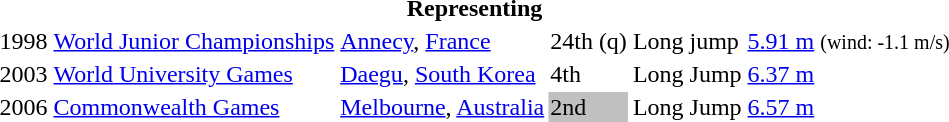<table>
<tr>
<th colspan="6">Representing </th>
</tr>
<tr>
<td>1998</td>
<td><a href='#'>World Junior Championships</a></td>
<td><a href='#'>Annecy</a>, <a href='#'>France</a></td>
<td>24th (q)</td>
<td>Long jump</td>
<td><a href='#'>5.91 m</a>  <small>(wind: -1.1 m/s)</small></td>
</tr>
<tr>
<td>2003</td>
<td><a href='#'>World University Games</a></td>
<td><a href='#'>Daegu</a>, <a href='#'>South Korea</a></td>
<td>4th</td>
<td>Long Jump</td>
<td><a href='#'>6.37 m</a></td>
</tr>
<tr>
<td>2006</td>
<td><a href='#'>Commonwealth Games</a></td>
<td><a href='#'>Melbourne</a>, <a href='#'>Australia</a></td>
<td bgcolor=silver>2nd</td>
<td>Long Jump</td>
<td><a href='#'>6.57 m</a></td>
</tr>
</table>
